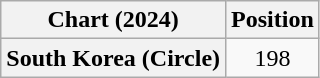<table class="wikitable plainrowheaders" style="text-align:center">
<tr>
<th scope="col">Chart (2024)</th>
<th scope="col">Position</th>
</tr>
<tr>
<th scope="row">South Korea (Circle)</th>
<td>198</td>
</tr>
</table>
